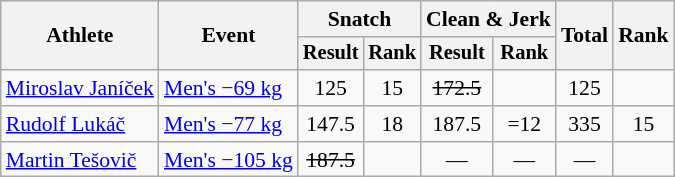<table class="wikitable" style="font-size:90%">
<tr>
<th rowspan="2">Athlete</th>
<th rowspan="2">Event</th>
<th colspan="2">Snatch</th>
<th colspan="2">Clean & Jerk</th>
<th rowspan="2">Total</th>
<th rowspan="2">Rank</th>
</tr>
<tr style="font-size:95%">
<th>Result</th>
<th>Rank</th>
<th>Result</th>
<th>Rank</th>
</tr>
<tr align=center>
<td align=left><a href='#'>Miroslav Janíček</a></td>
<td align=left><a href='#'>Men's −69 kg</a></td>
<td>125</td>
<td>15</td>
<td><s>172.5</s></td>
<td></td>
<td>125</td>
<td></td>
</tr>
<tr align=center>
<td align=left><a href='#'>Rudolf Lukáč</a></td>
<td align=left><a href='#'>Men's −77 kg</a></td>
<td>147.5</td>
<td>18</td>
<td>187.5</td>
<td>=12</td>
<td>335</td>
<td>15</td>
</tr>
<tr align=center>
<td align=left><a href='#'>Martin Tešovič</a></td>
<td align=left><a href='#'>Men's −105 kg</a></td>
<td><s>187.5</s></td>
<td></td>
<td>—</td>
<td>—</td>
<td>—</td>
<td></td>
</tr>
</table>
